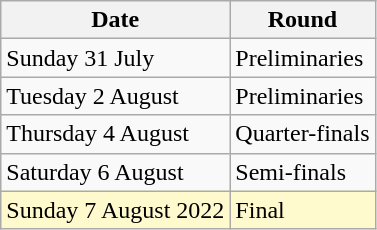<table class="wikitable">
<tr>
<th>Date</th>
<th>Round</th>
</tr>
<tr>
<td>Sunday 31 July</td>
<td>Preliminaries</td>
</tr>
<tr>
<td>Tuesday 2 August</td>
<td>Preliminaries</td>
</tr>
<tr>
<td>Thursday 4 August</td>
<td>Quarter-finals</td>
</tr>
<tr>
<td>Saturday 6 August</td>
<td>Semi-finals</td>
</tr>
<tr>
<td style=background:lemonchiffon>Sunday 7 August 2022</td>
<td style=background:lemonchiffon>Final</td>
</tr>
</table>
